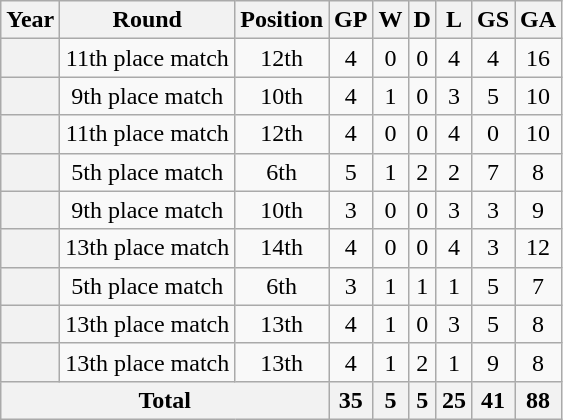<table class="wikitable sortable plainrowheaders" style="text-align: center;">
<tr>
<th scope="col">Year</th>
<th scope="col" data-sort-type="number">Round</th>
<th scope="col" data-sort-type="number">Position</th>
<th scope="col">GP</th>
<th scope="col">W</th>
<th scope="col">D</th>
<th scope="col">L</th>
<th scope="col">GS</th>
<th scope="col">GA</th>
</tr>
<tr>
<th scope="row"></th>
<td>11th place match</td>
<td>12th</td>
<td>4</td>
<td>0</td>
<td>0</td>
<td>4</td>
<td>4</td>
<td>16</td>
</tr>
<tr>
<th scope="row"></th>
<td>9th place match</td>
<td>10th</td>
<td>4</td>
<td>1</td>
<td>0</td>
<td>3</td>
<td>5</td>
<td>10</td>
</tr>
<tr>
<th scope="row"></th>
<td>11th place match</td>
<td>12th</td>
<td>4</td>
<td>0</td>
<td>0</td>
<td>4</td>
<td>0</td>
<td>10</td>
</tr>
<tr>
<th scope="row"></th>
<td>5th place match</td>
<td>6th</td>
<td>5</td>
<td>1</td>
<td>2</td>
<td>2</td>
<td>7</td>
<td>8</td>
</tr>
<tr>
<th scope="row"></th>
<td>9th place match</td>
<td>10th</td>
<td>3</td>
<td>0</td>
<td>0</td>
<td>3</td>
<td>3</td>
<td>9</td>
</tr>
<tr>
<th scope="row"></th>
<td>13th place match</td>
<td>14th</td>
<td>4</td>
<td>0</td>
<td>0</td>
<td>4</td>
<td>3</td>
<td>12</td>
</tr>
<tr>
<th scope="row"></th>
<td>5th place match</td>
<td>6th</td>
<td>3</td>
<td>1</td>
<td>1</td>
<td>1</td>
<td>5</td>
<td>7</td>
</tr>
<tr>
<th scope="row"></th>
<td>13th place match</td>
<td>13th</td>
<td>4</td>
<td>1</td>
<td>0</td>
<td>3</td>
<td>5</td>
<td>8</td>
</tr>
<tr>
<th scope="row"></th>
<td>13th place match</td>
<td>13th</td>
<td>4</td>
<td>1</td>
<td>2</td>
<td>1</td>
<td>9</td>
<td>8</td>
</tr>
<tr class="sortbottom">
<th scope="row" colspan=3><strong>Total</strong></th>
<th>35</th>
<th>5</th>
<th>5</th>
<th>25</th>
<th>41</th>
<th>88</th>
</tr>
</table>
